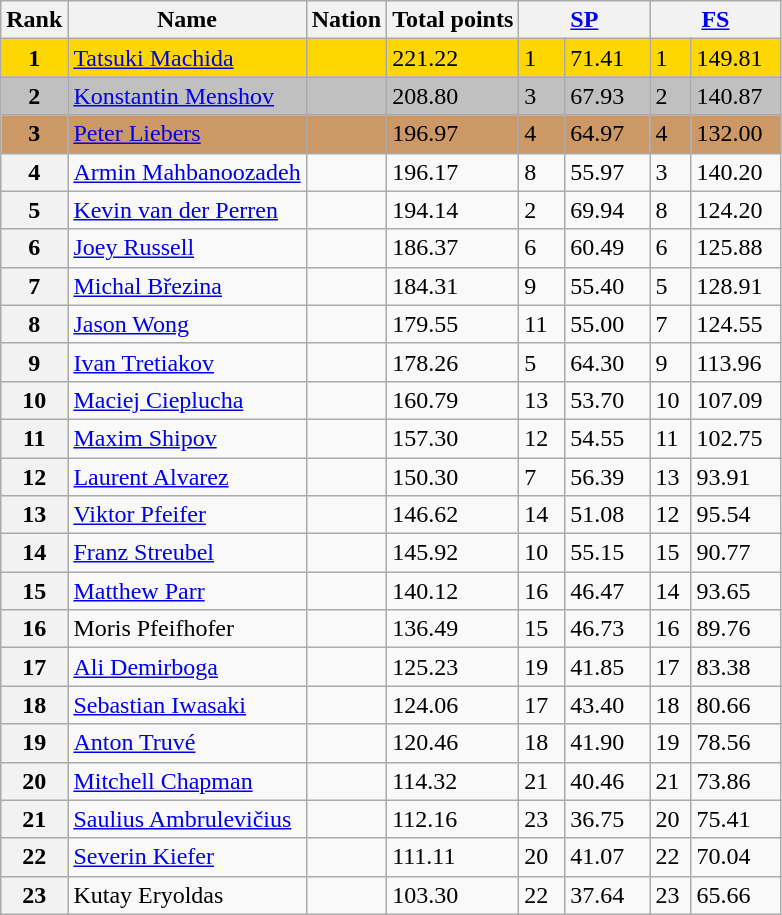<table class="wikitable">
<tr>
<th>Rank</th>
<th>Name</th>
<th>Nation</th>
<th>Total points</th>
<th colspan="2" width="80px"><a href='#'>SP</a></th>
<th colspan="2" width="80px"><a href='#'>FS</a></th>
</tr>
<tr bgcolor="gold">
<td align="center"><strong>1</strong></td>
<td><a href='#'>Tatsuki Machida</a></td>
<td></td>
<td>221.22</td>
<td>1</td>
<td>71.41</td>
<td>1</td>
<td>149.81</td>
</tr>
<tr bgcolor="silver">
<td align="center"><strong>2</strong></td>
<td><a href='#'>Konstantin Menshov</a></td>
<td></td>
<td>208.80</td>
<td>3</td>
<td>67.93</td>
<td>2</td>
<td>140.87</td>
</tr>
<tr bgcolor="cc9966">
<td align="center"><strong>3</strong></td>
<td><a href='#'>Peter Liebers</a></td>
<td></td>
<td>196.97</td>
<td>4</td>
<td>64.97</td>
<td>4</td>
<td>132.00</td>
</tr>
<tr>
<th>4</th>
<td><a href='#'>Armin Mahbanoozadeh</a></td>
<td></td>
<td>196.17</td>
<td>8</td>
<td>55.97</td>
<td>3</td>
<td>140.20</td>
</tr>
<tr>
<th>5</th>
<td><a href='#'>Kevin van der Perren</a></td>
<td></td>
<td>194.14</td>
<td>2</td>
<td>69.94</td>
<td>8</td>
<td>124.20</td>
</tr>
<tr>
<th>6</th>
<td><a href='#'>Joey Russell</a></td>
<td></td>
<td>186.37</td>
<td>6</td>
<td>60.49</td>
<td>6</td>
<td>125.88</td>
</tr>
<tr>
<th>7</th>
<td><a href='#'>Michal Březina</a></td>
<td></td>
<td>184.31</td>
<td>9</td>
<td>55.40</td>
<td>5</td>
<td>128.91</td>
</tr>
<tr>
<th>8</th>
<td><a href='#'>Jason Wong</a></td>
<td></td>
<td>179.55</td>
<td>11</td>
<td>55.00</td>
<td>7</td>
<td>124.55</td>
</tr>
<tr>
<th>9</th>
<td><a href='#'>Ivan Tretiakov</a></td>
<td></td>
<td>178.26</td>
<td>5</td>
<td>64.30</td>
<td>9</td>
<td>113.96</td>
</tr>
<tr>
<th>10</th>
<td><a href='#'>Maciej Cieplucha</a></td>
<td></td>
<td>160.79</td>
<td>13</td>
<td>53.70</td>
<td>10</td>
<td>107.09</td>
</tr>
<tr>
<th>11</th>
<td><a href='#'>Maxim Shipov</a></td>
<td></td>
<td>157.30</td>
<td>12</td>
<td>54.55</td>
<td>11</td>
<td>102.75</td>
</tr>
<tr>
<th>12</th>
<td><a href='#'>Laurent Alvarez</a></td>
<td></td>
<td>150.30</td>
<td>7</td>
<td>56.39</td>
<td>13</td>
<td>93.91</td>
</tr>
<tr>
<th>13</th>
<td><a href='#'>Viktor Pfeifer</a></td>
<td></td>
<td>146.62</td>
<td>14</td>
<td>51.08</td>
<td>12</td>
<td>95.54</td>
</tr>
<tr>
<th>14</th>
<td><a href='#'>Franz Streubel</a></td>
<td></td>
<td>145.92</td>
<td>10</td>
<td>55.15</td>
<td>15</td>
<td>90.77</td>
</tr>
<tr>
<th>15</th>
<td><a href='#'>Matthew Parr</a></td>
<td></td>
<td>140.12</td>
<td>16</td>
<td>46.47</td>
<td>14</td>
<td>93.65</td>
</tr>
<tr>
<th>16</th>
<td>Moris Pfeifhofer</td>
<td></td>
<td>136.49</td>
<td>15</td>
<td>46.73</td>
<td>16</td>
<td>89.76</td>
</tr>
<tr>
<th>17</th>
<td><a href='#'>Ali Demirboga</a></td>
<td></td>
<td>125.23</td>
<td>19</td>
<td>41.85</td>
<td>17</td>
<td>83.38</td>
</tr>
<tr>
<th>18</th>
<td><a href='#'>Sebastian Iwasaki</a></td>
<td></td>
<td>124.06</td>
<td>17</td>
<td>43.40</td>
<td>18</td>
<td>80.66</td>
</tr>
<tr>
<th>19</th>
<td><a href='#'>Anton Truvé</a></td>
<td></td>
<td>120.46</td>
<td>18</td>
<td>41.90</td>
<td>19</td>
<td>78.56</td>
</tr>
<tr>
<th>20</th>
<td><a href='#'>Mitchell Chapman</a></td>
<td></td>
<td>114.32</td>
<td>21</td>
<td>40.46</td>
<td>21</td>
<td>73.86</td>
</tr>
<tr>
<th>21</th>
<td><a href='#'>Saulius Ambrulevičius</a></td>
<td></td>
<td>112.16</td>
<td>23</td>
<td>36.75</td>
<td>20</td>
<td>75.41</td>
</tr>
<tr>
<th>22</th>
<td><a href='#'>Severin Kiefer</a></td>
<td></td>
<td>111.11</td>
<td>20</td>
<td>41.07</td>
<td>22</td>
<td>70.04</td>
</tr>
<tr>
<th>23</th>
<td>Kutay Eryoldas</td>
<td></td>
<td>103.30</td>
<td>22</td>
<td>37.64</td>
<td>23</td>
<td>65.66</td>
</tr>
</table>
